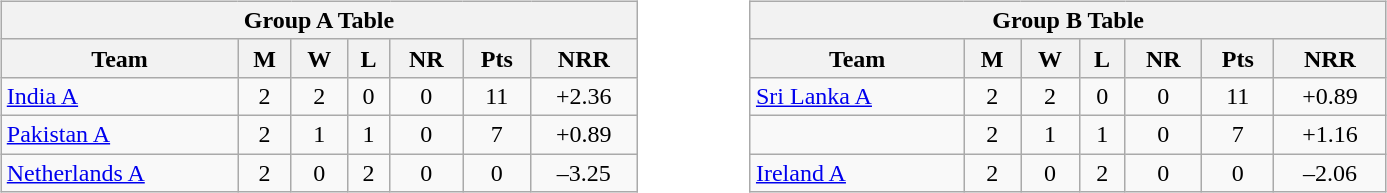<table>
<tr>
<td style="width:31%;"><br><table class="wikitable" style="width:100%;">
<tr>
<th colspan="8">Group A Table</th>
</tr>
<tr>
<th>Team</th>
<th>M</th>
<th>W</th>
<th>L</th>
<th>NR</th>
<th>Pts</th>
<th>NRR</th>
</tr>
<tr align=center>
<td align=left> <a href='#'>India A</a></td>
<td>2</td>
<td>2</td>
<td>0</td>
<td>0</td>
<td>11</td>
<td>+2.36</td>
</tr>
<tr align=center>
<td align=left> <a href='#'>Pakistan A</a></td>
<td>2</td>
<td>1</td>
<td>1</td>
<td>0</td>
<td>7</td>
<td>+0.89</td>
</tr>
<tr align=center>
<td align=left> <a href='#'>Netherlands A</a></td>
<td>2</td>
<td>0</td>
<td>2</td>
<td>0</td>
<td>0</td>
<td>–3.25</td>
</tr>
</table>
</td>
<td style="width:5%;"></td>
<td style="width:31%;"><br><table class="wikitable" style="width:100%;">
<tr>
<th colspan="8">Group B Table</th>
</tr>
<tr>
<th>Team</th>
<th>M</th>
<th>W</th>
<th>L</th>
<th>NR</th>
<th>Pts</th>
<th>NRR</th>
</tr>
<tr align=center>
<td align=left> <a href='#'>Sri Lanka A</a></td>
<td>2</td>
<td>2</td>
<td>0</td>
<td>0</td>
<td>11</td>
<td>+0.89</td>
</tr>
<tr align=center>
<td align=left></td>
<td>2</td>
<td>1</td>
<td>1</td>
<td>0</td>
<td>7</td>
<td>+1.16</td>
</tr>
<tr align=center>
<td align=left> <a href='#'>Ireland A</a></td>
<td>2</td>
<td>0</td>
<td>2</td>
<td>0</td>
<td>0</td>
<td>–2.06</td>
</tr>
</table>
</td>
</tr>
</table>
